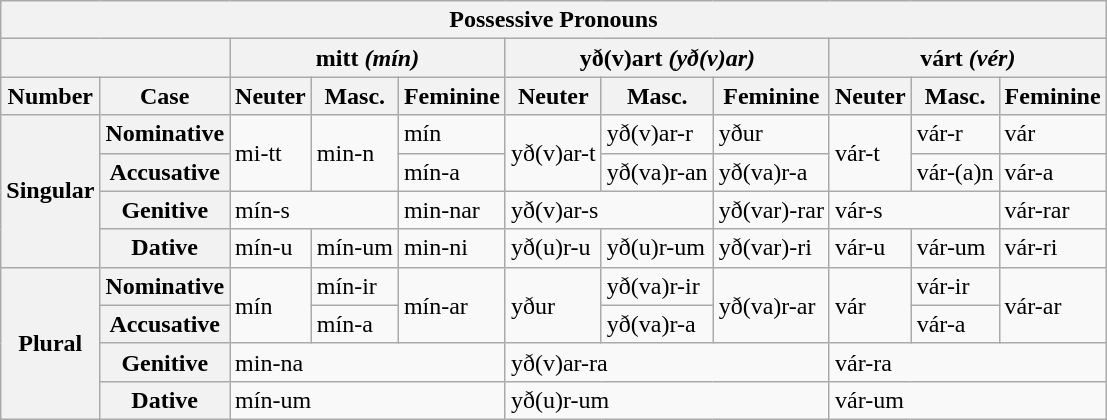<table class="wikitable">
<tr ---->
<th colspan="11" align="CENTER">Possessive Pronouns</th>
</tr>
<tr ---->
<th colspan="2"> </th>
<th colspan="3">mitt <em>(mín)</em></th>
<th colspan="3">yð(v)art <em>(yð(v)ar)</em></th>
<th colspan="3">várt <em>(vér)</em></th>
</tr>
<tr>
<th>Number</th>
<th>Case</th>
<th>Neuter</th>
<th>Masc.</th>
<th>Feminine</th>
<th>Neuter</th>
<th>Masc.</th>
<th>Feminine</th>
<th>Neuter</th>
<th>Masc.</th>
<th>Feminine</th>
</tr>
<tr>
<th rowspan="4">Singular</th>
<th>Nominative</th>
<td rowspan="2">mi-tt</td>
<td rowspan="2">min-n</td>
<td>mín</td>
<td rowspan="2">yð(v)ar-t</td>
<td>yð(v)ar-r</td>
<td>yður</td>
<td rowspan="2">vár-t</td>
<td>vár-r</td>
<td>vár</td>
</tr>
<tr>
<th>Accusative</th>
<td>mín-a</td>
<td>yð(va)r-an</td>
<td>yð(va)r-a</td>
<td>vár-(a)n</td>
<td>vár-a</td>
</tr>
<tr>
<th>Genitive</th>
<td colspan="2">mín-s</td>
<td>min-nar</td>
<td colspan="2">yð(v)ar-s</td>
<td>yð(var)-rar</td>
<td colspan="2">vár-s</td>
<td>vár-rar</td>
</tr>
<tr>
<th>Dative</th>
<td>mín-u</td>
<td>mín-um</td>
<td>min-ni</td>
<td>yð(u)r-u</td>
<td>yð(u)r-um</td>
<td>yð(var)-ri</td>
<td>vár-u</td>
<td>vár-um</td>
<td>vár-ri</td>
</tr>
<tr>
<th rowspan="4">Plural</th>
<th>Nominative</th>
<td rowspan="2">mín</td>
<td>mín-ir</td>
<td rowspan="2">mín-ar</td>
<td rowspan="2">yður</td>
<td>yð(va)r-ir</td>
<td rowspan="2">yð(va)r-ar</td>
<td rowspan="2">vár</td>
<td>vár-ir</td>
<td rowspan="2">vár-ar</td>
</tr>
<tr>
<th>Accusative</th>
<td>mín-a</td>
<td>yð(va)r-a</td>
<td>vár-a</td>
</tr>
<tr>
<th>Genitive</th>
<td colspan="3">min-na</td>
<td colspan="3">yð(v)ar-ra</td>
<td colspan="3">vár-ra</td>
</tr>
<tr>
<th>Dative</th>
<td colspan="3">mín-um</td>
<td colspan="3">yð(u)r-um</td>
<td colspan="3">vár-um</td>
</tr>
</table>
